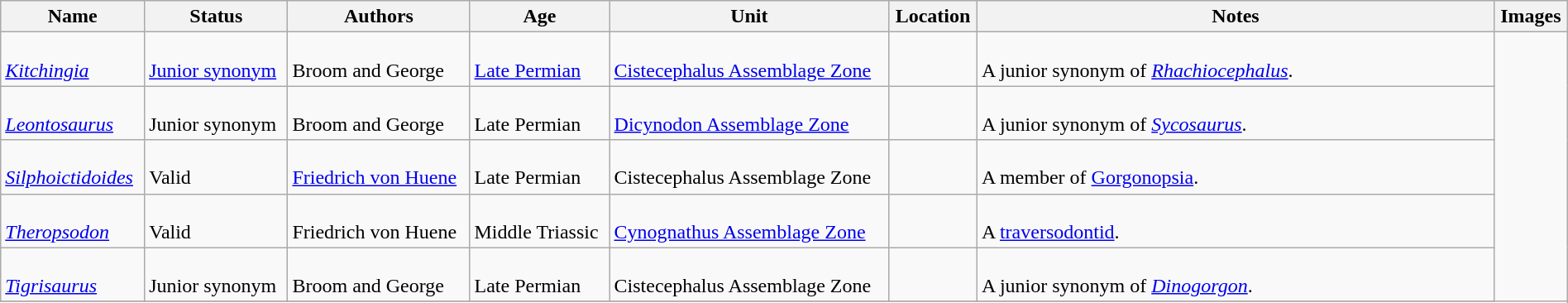<table class="wikitable sortable" align="center" width="100%">
<tr>
<th>Name</th>
<th>Status</th>
<th>Authors</th>
<th>Age</th>
<th>Unit</th>
<th>Location</th>
<th width="33%" class="unsortable">Notes</th>
<th class="unsortable">Images</th>
</tr>
<tr>
<td><br><em><a href='#'>Kitchingia</a></em></td>
<td><br><a href='#'>Junior synonym</a></td>
<td><br>Broom and George</td>
<td><br><a href='#'>Late Permian</a></td>
<td><br><a href='#'>Cistecephalus Assemblage Zone</a></td>
<td><br></td>
<td><br>A junior synonym of <em><a href='#'>Rhachiocephalus</a></em>.</td>
<td rowspan="99"><br></td>
</tr>
<tr>
<td><br><em><a href='#'>Leontosaurus</a></em></td>
<td><br>Junior synonym</td>
<td><br>Broom and George</td>
<td><br>Late Permian</td>
<td><br><a href='#'>Dicynodon Assemblage Zone</a></td>
<td><br></td>
<td><br>A junior synonym of <em><a href='#'>Sycosaurus</a></em>.</td>
</tr>
<tr>
<td><br><em><a href='#'>Silphoictidoides</a></em></td>
<td><br>Valid</td>
<td><br><a href='#'>Friedrich von Huene</a></td>
<td><br>Late Permian</td>
<td><br>Cistecephalus Assemblage Zone</td>
<td><br></td>
<td><br>A member of <a href='#'>Gorgonopsia</a>.</td>
</tr>
<tr>
<td><br><em><a href='#'>Theropsodon</a></em></td>
<td><br>Valid</td>
<td><br>Friedrich von Huene</td>
<td><br>Middle Triassic</td>
<td><br><a href='#'>Cynognathus Assemblage Zone</a></td>
<td><br></td>
<td><br>A <a href='#'>traversodontid</a>.</td>
</tr>
<tr>
<td><br><em><a href='#'>Tigrisaurus</a></em></td>
<td><br>Junior synonym</td>
<td><br>Broom and George</td>
<td><br>Late Permian</td>
<td><br>Cistecephalus Assemblage Zone</td>
<td><br></td>
<td><br>A junior synonym of <em><a href='#'>Dinogorgon</a></em>.</td>
</tr>
<tr>
</tr>
</table>
